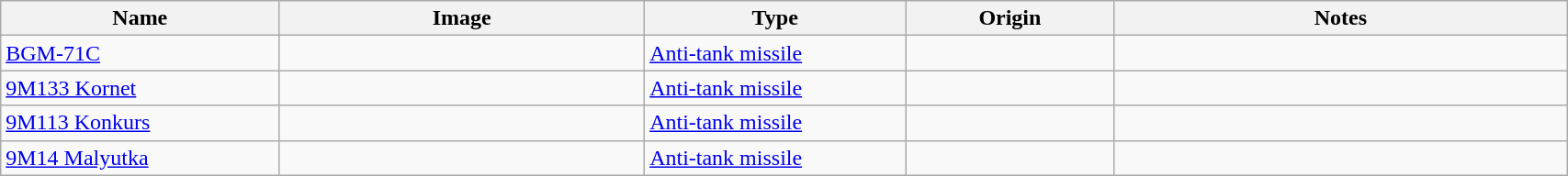<table class="wikitable" style="width:90%;">
<tr>
<th width=16%>Name</th>
<th width=21%>Image</th>
<th width=15%>Type</th>
<th width=12%>Origin</th>
<th width=26%>Notes</th>
</tr>
<tr>
<td><a href='#'>BGM-71C</a></td>
<td></td>
<td><a href='#'>Anti-tank missile</a></td>
<td></td>
<td></td>
</tr>
<tr>
<td><a href='#'>9M133 Kornet</a></td>
<td></td>
<td><a href='#'>Anti-tank missile</a></td>
<td></td>
<td></td>
</tr>
<tr>
<td><a href='#'>9M113 Konkurs</a></td>
<td></td>
<td><a href='#'>Anti-tank missile</a></td>
<td></td>
<td></td>
</tr>
<tr>
<td><a href='#'>9M14 Malyutka</a></td>
<td></td>
<td><a href='#'>Anti-tank missile</a></td>
<td></td>
<td></td>
</tr>
</table>
